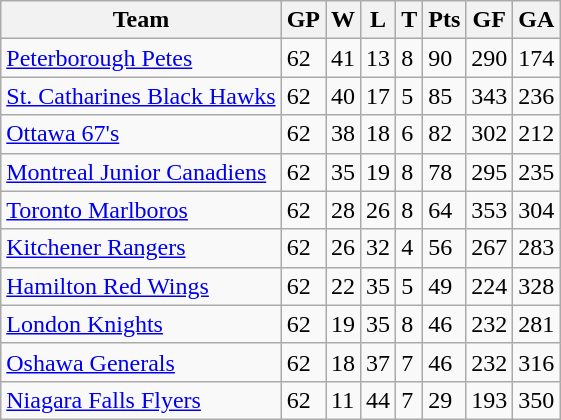<table class="wikitable">
<tr>
<th>Team</th>
<th>GP</th>
<th>W</th>
<th>L</th>
<th>T</th>
<th>Pts</th>
<th>GF</th>
<th>GA</th>
</tr>
<tr>
<td><a href='#'>Peterborough Petes</a></td>
<td>62</td>
<td>41</td>
<td>13</td>
<td>8</td>
<td>90</td>
<td>290</td>
<td>174</td>
</tr>
<tr>
<td><a href='#'>St. Catharines Black Hawks</a></td>
<td>62</td>
<td>40</td>
<td>17</td>
<td>5</td>
<td>85</td>
<td>343</td>
<td>236</td>
</tr>
<tr>
<td><a href='#'>Ottawa 67's</a></td>
<td>62</td>
<td>38</td>
<td>18</td>
<td>6</td>
<td>82</td>
<td>302</td>
<td>212</td>
</tr>
<tr>
<td><a href='#'>Montreal Junior Canadiens</a></td>
<td>62</td>
<td>35</td>
<td>19</td>
<td>8</td>
<td>78</td>
<td>295</td>
<td>235</td>
</tr>
<tr>
<td><a href='#'>Toronto Marlboros</a></td>
<td>62</td>
<td>28</td>
<td>26</td>
<td>8</td>
<td>64</td>
<td>353</td>
<td>304</td>
</tr>
<tr>
<td><a href='#'>Kitchener Rangers</a></td>
<td>62</td>
<td>26</td>
<td>32</td>
<td>4</td>
<td>56</td>
<td>267</td>
<td>283</td>
</tr>
<tr>
<td><a href='#'>Hamilton Red Wings</a></td>
<td>62</td>
<td>22</td>
<td>35</td>
<td>5</td>
<td>49</td>
<td>224</td>
<td>328</td>
</tr>
<tr>
<td><a href='#'>London Knights</a></td>
<td>62</td>
<td>19</td>
<td>35</td>
<td>8</td>
<td>46</td>
<td>232</td>
<td>281</td>
</tr>
<tr>
<td><a href='#'>Oshawa Generals</a></td>
<td>62</td>
<td>18</td>
<td>37</td>
<td>7</td>
<td>46</td>
<td>232</td>
<td>316</td>
</tr>
<tr>
<td><a href='#'>Niagara Falls Flyers</a></td>
<td>62</td>
<td>11</td>
<td>44</td>
<td>7</td>
<td>29</td>
<td>193</td>
<td>350</td>
</tr>
</table>
